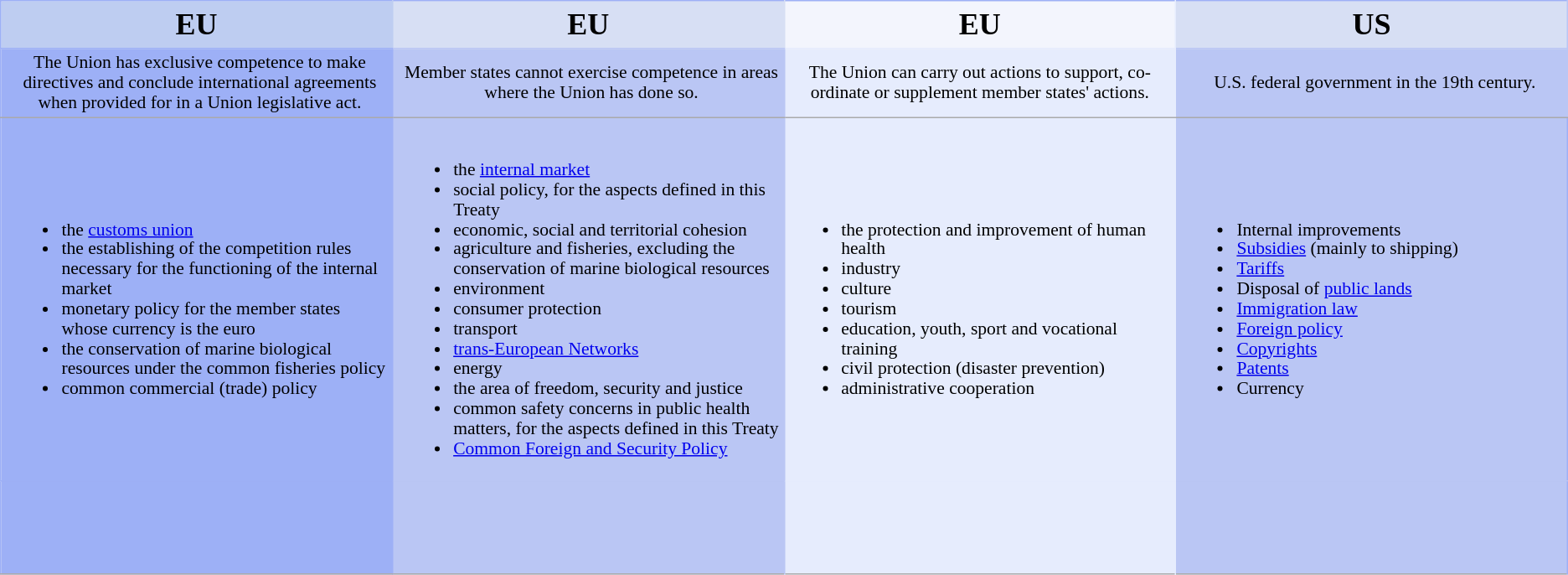<table class="wikitable">
<tr>
<th style="font-size:150%; padding: 5px; border:1px solid #9DB0F6; border-right:1px solid #BECDF1; text-align:center; background:#BECDF1; width:25%; height:20%">EU </th>
<th style="font-size:150%; padding: 5px; border:1px solid #BAC6F4; border-top:1px solid #9DB0F6; border-right:1px solid #D7DFF4; text-align:center; background:#D7DFF4; width:25%">EU </th>
<th style="font-size:150%; padding: 5px; border:1px solid #E6ECFD; border-top:1px solid #9DB0F6; text-align:center; background:#F3F5FD; width:25%">EU </th>
<th style="font-size:150%; padding: 5px; border:1px solid #BAC6F4; border-top:1px solid #9DB0F6; text-align:center; background:#D7DFF4">US </th>
</tr>
<tr>
<td style="border-top: 1px dotted white; padding-left: 8px; border-left:1px solid #9DB0F6; border-right:1px solid #9DB0F6; text-align:center; background:#9DB0F6; font-size:90%; line-height: 1.1em; height:20%">The Union has exclusive competence to make directives and conclude international agreements when provided for in a Union legislative act.</td>
<td style="border-top: 1px dotted white; padding-left: 8px; border-left:1px solid #BAC6F4; border-right:1px solid #BAC6F4; text-align:center; background:#BAC6F4; font-size:90%; line-height: 1.1em; ">Member states cannot exercise competence in areas where the Union has done so.</td>
<td style="border-top: 1px dotted white; padding: 5px; border-right: 1px solid #E6ECFD; text-align:center; background:#E6ECFD; font-size:90%; line-height: 1.1em; height:44px">The Union can carry out actions to support, co-ordinate or supplement member states' actions.</td>
<td style="border-top: 1px dotted white; padding-left: 8px; border-right:1px solid #BAC6F4; text-align:center; background:#BAC6F4; font-size:90%; line-height: 1.1em; ">U.S. federal government in the 19th century.</td>
</tr>
<tr>
<td style="padding-left: 8px; border-left:1px solid #9DB0F6; border-right:1px solid #9DB0F6; border-bottom:1px solid #9DB0F6; text-align:left; background:#9DB0F6; font-size:90%; line-height: 1.1em; "><br><ul><li>the <a href='#'>customs union</a></li><li>the establishing of the competition rules necessary for the functioning of the internal market</li><li>monetary policy for the member states whose currency is the euro</li><li>the conservation of marine biological resources under the common fisheries policy</li><li>common commercial (trade) policy</li></ul></td>
<td style="padding-left: 8px; border-left:1px solid #BAC6F4; border-right:1px solid #BAC6F4; border-bottom:1px solid #BAC6F4; text-align:left; background:#BAC6F4; font-size:90%; line-height: 1.1em;"><br><ul><li>the <a href='#'>internal market</a></li><li>social policy, for the aspects defined in this Treaty</li><li>economic, social and territorial cohesion</li><li>agriculture and fisheries, excluding the conservation of marine biological resources</li><li>environment</li><li>consumer protection</li><li>transport</li><li><a href='#'>trans-European Networks</a></li><li>energy</li><li>the area of freedom, security and justice</li><li>common safety concerns in public health matters, for the aspects defined in this Treaty</li><li><a href='#'>Common Foreign and Security Policy</a></li></ul></td>
<td style="padding: 5px; border-left:1px solid #E6ECFD; border-right:1px solid #E6ECFD; border-bottom:1px solid #E6ECFD; text-align:left; background:#E6ECFD; font-size:90%; line-height: 1.1em; "><br><ul><li>the protection and improvement of human health</li><li>industry</li><li>culture</li><li>tourism</li><li>education, youth, sport and vocational training</li><li>civil protection (disaster prevention)</li><li>administrative cooperation</li></ul></td>
<td style="padding-left: 8px; border-right:1px solid #9DB0F6; border-bottom:1px solid #BAC6F4; text-align:left; background:#BAC6F4; font-size:90%; line-height: 1.1em; "><br><ul><li>Internal improvements</li><li><a href='#'>Subsidies</a> (mainly to shipping)</li><li><a href='#'>Tariffs</a></li><li>Disposal of <a href='#'>public lands</a></li><li><a href='#'>Immigration law</a></li><li><a href='#'>Foreign policy</a></li><li><a href='#'>Copyrights</a></li><li><a href='#'>Patents</a></li><li>Currency</li></ul></td>
</tr>
<tr>
<td style="padding-left: 8px; border-left:1px solid #9DB0F6; border-right:1px solid #9DB0F6; text-align:left; background:#9DB0F6; font-size:90%; line-height: 1.1em;"><br><br><br><br></td>
<td style="padding-left: 8px; border-left:1px solid #BAC6F4; border-right:1px solid #BAC6F4; border-bottom:0px solid #9DB0F6; text-align:left; background:#BAC6F4; font-size:90%; line-height: 1.1em;"><br><br><br><br></td>
<td style="padding: 5px; border-left:1px solid #E6ECFD; border-right:1px solid #E6ECFD; border-bottom:0px solid #9DB0F6; text-align:left; background:#E6ECFD; font-size:90%; line-height: 1.1em;"><br><br><br><br></td>
<td style="padding-left: 8px; border-right:1px solid #9DB0F6; border-bottom:0px solid #9DB0F6; text-align:left; background:#BAC6F4; font-size:90%; line-height: 1.1em;"><br><br><br><br></td>
</tr>
</table>
